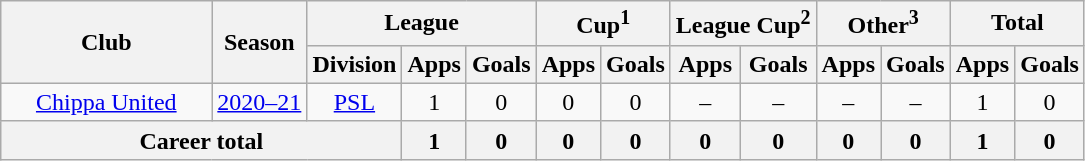<table class="wikitable" style="text-align: center;">
<tr>
<th rowspan=2 style="width: 100pt;">Club</th>
<th rowspan=2>Season</th>
<th colspan=3>League</th>
<th colspan="2">Cup<sup>1</sup></th>
<th colspan="2">League Cup<sup>2</sup></th>
<th colspan=2>Other<sup>3</sup></th>
<th colspan=2>Total</th>
</tr>
<tr>
<th>Division</th>
<th>Apps</th>
<th>Goals</th>
<th>Apps</th>
<th>Goals</th>
<th>Apps</th>
<th>Goals</th>
<th>Apps</th>
<th>Goals</th>
<th>Apps</th>
<th>Goals</th>
</tr>
<tr>
<td rowspan="1"><a href='#'>Chippa United</a></td>
<td><a href='#'>2020–21</a></td>
<td rowspan="1"><a href='#'>PSL</a></td>
<td>1</td>
<td>0</td>
<td>0</td>
<td>0</td>
<td>–</td>
<td>–</td>
<td>–</td>
<td>–</td>
<td>1</td>
<td>0</td>
</tr>
<tr>
<th colspan="3">Career total</th>
<th>1</th>
<th>0</th>
<th>0</th>
<th>0</th>
<th>0</th>
<th>0</th>
<th>0</th>
<th>0</th>
<th>1</th>
<th>0</th>
</tr>
</table>
